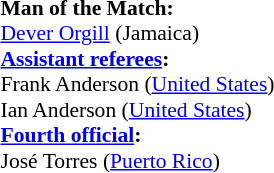<table width=50% style="font-size:90%">
<tr>
<td><br><strong>Man of the Match:</strong>
<br><a href='#'>Dever Orgill</a> (Jamaica)<br><strong><a href='#'>Assistant referees</a>:</strong>
<br>Frank Anderson (<a href='#'>United States</a>)
<br>Ian Anderson (<a href='#'>United States</a>)
<br><strong><a href='#'>Fourth official</a>:</strong>
<br>José Torres (<a href='#'>Puerto Rico</a>)</td>
</tr>
</table>
